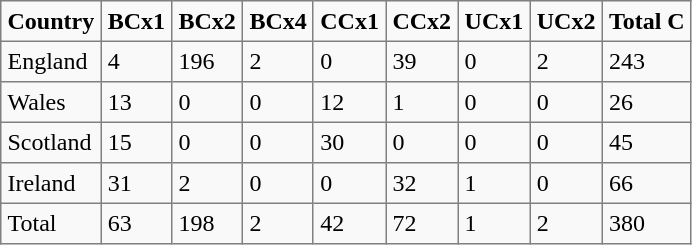<table border="1" cellpadding="4" cellspacing="0" border=" 1px #aaa solid" style="margin: 1em 1em 1em 0; background: #f9f9f9; border-collapse: collapse">
<tr>
<th>Country</th>
<th>BCx1</th>
<th>BCx2</th>
<th>BCx4</th>
<th>CCx1</th>
<th>CCx2</th>
<th>UCx1</th>
<th>UCx2</th>
<th>Total C</th>
</tr>
<tr>
<td>England</td>
<td>4</td>
<td>196</td>
<td>2</td>
<td>0</td>
<td>39</td>
<td>0</td>
<td>2</td>
<td>243</td>
</tr>
<tr>
<td>Wales</td>
<td>13</td>
<td>0</td>
<td>0</td>
<td>12</td>
<td>1</td>
<td>0</td>
<td>0</td>
<td>26</td>
</tr>
<tr>
<td>Scotland</td>
<td>15</td>
<td>0</td>
<td>0</td>
<td>30</td>
<td>0</td>
<td>0</td>
<td>0</td>
<td>45</td>
</tr>
<tr>
<td>Ireland</td>
<td>31</td>
<td>2</td>
<td>0</td>
<td>0</td>
<td>32</td>
<td>1</td>
<td>0</td>
<td>66</td>
</tr>
<tr>
<td>Total</td>
<td>63</td>
<td>198</td>
<td>2</td>
<td>42</td>
<td>72</td>
<td>1</td>
<td>2</td>
<td>380</td>
</tr>
</table>
